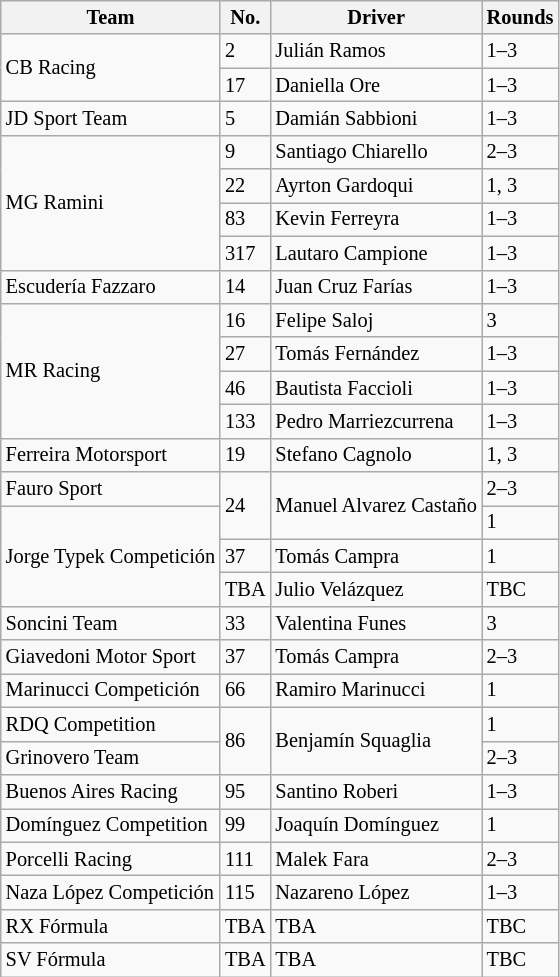<table class="wikitable" style="font-size:85%">
<tr>
<th>Team</th>
<th>No.</th>
<th>Driver</th>
<th>Rounds</th>
</tr>
<tr>
<td rowspan="2">CB Racing</td>
<td>2</td>
<td> Julián Ramos</td>
<td>1–3</td>
</tr>
<tr>
<td>17</td>
<td> Daniella Ore</td>
<td>1–3</td>
</tr>
<tr>
<td>JD Sport Team</td>
<td>5</td>
<td> Damián Sabbioni</td>
<td>1–3</td>
</tr>
<tr>
<td rowspan="4">MG Ramini</td>
<td>9</td>
<td> Santiago Chiarello</td>
<td>2–3</td>
</tr>
<tr>
<td>22</td>
<td> Ayrton Gardoqui</td>
<td>1, 3</td>
</tr>
<tr>
<td>83</td>
<td> Kevin Ferreyra</td>
<td>1–3</td>
</tr>
<tr>
<td>317</td>
<td> Lautaro Campione</td>
<td>1–3</td>
</tr>
<tr>
<td>Escudería Fazzaro</td>
<td>14</td>
<td> Juan Cruz Farías</td>
<td>1–3</td>
</tr>
<tr>
<td rowspan="4">MR Racing</td>
<td>16</td>
<td> Felipe Saloj</td>
<td>3</td>
</tr>
<tr>
<td>27</td>
<td> Tomás Fernández</td>
<td>1–3</td>
</tr>
<tr>
<td>46</td>
<td> Bautista Faccioli</td>
<td>1–3</td>
</tr>
<tr>
<td>133</td>
<td> Pedro Marriezcurrena</td>
<td>1–3</td>
</tr>
<tr>
<td>Ferreira Motorsport</td>
<td>19</td>
<td> Stefano Cagnolo</td>
<td>1, 3</td>
</tr>
<tr>
<td>Fauro Sport</td>
<td rowspan="2">24</td>
<td rowspan="2"> Manuel Alvarez Castaño</td>
<td>2–3</td>
</tr>
<tr>
<td rowspan="3">Jorge Typek Competición</td>
<td>1</td>
</tr>
<tr>
<td>37</td>
<td> Tomás Campra</td>
<td>1</td>
</tr>
<tr>
<td>TBA</td>
<td> Julio Velázquez</td>
<td>TBC</td>
</tr>
<tr>
<td>Soncini Team</td>
<td>33</td>
<td> Valentina Funes</td>
<td>3</td>
</tr>
<tr>
<td>Giavedoni Motor Sport</td>
<td>37</td>
<td> Tomás Campra</td>
<td>2–3</td>
</tr>
<tr>
<td>Marinucci Competición</td>
<td>66</td>
<td> Ramiro Marinucci</td>
<td>1</td>
</tr>
<tr>
<td>RDQ Competition</td>
<td rowspan="2">86</td>
<td rowspan="2"> Benjamín Squaglia</td>
<td>1</td>
</tr>
<tr>
<td>Grinovero Team</td>
<td>2–3</td>
</tr>
<tr>
<td>Buenos Aires Racing</td>
<td>95</td>
<td> Santino Roberi</td>
<td>1–3</td>
</tr>
<tr>
<td>Domínguez Competition</td>
<td>99</td>
<td> Joaquín Domínguez</td>
<td>1</td>
</tr>
<tr>
<td>Porcelli Racing</td>
<td>111</td>
<td> Malek Fara</td>
<td>2–3</td>
</tr>
<tr>
<td>Naza López Competición</td>
<td>115</td>
<td> Nazareno López</td>
<td>1–3</td>
</tr>
<tr>
<td>RX Fórmula</td>
<td>TBA</td>
<td> TBA</td>
<td>TBC</td>
</tr>
<tr>
<td>SV Fórmula</td>
<td>TBA</td>
<td> TBA</td>
<td>TBC</td>
</tr>
</table>
